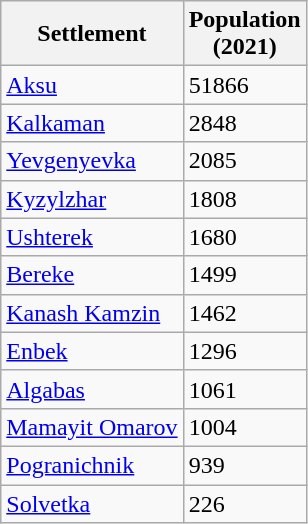<table class="wikitable">
<tr>
<th>Settlement</th>
<th>Population <br>(2021)</th>
</tr>
<tr>
<td><a href='#'>Aksu</a></td>
<td>51866</td>
</tr>
<tr>
<td><a href='#'>Kalkaman</a></td>
<td>2848</td>
</tr>
<tr>
<td><a href='#'>Yevgenyevka</a></td>
<td>2085</td>
</tr>
<tr>
<td><a href='#'>Kyzylzhar</a></td>
<td>1808</td>
</tr>
<tr>
<td><a href='#'>Ushterek</a></td>
<td>1680</td>
</tr>
<tr>
<td><a href='#'>Bereke</a></td>
<td>1499</td>
</tr>
<tr>
<td><a href='#'>Kanash Kamzin</a></td>
<td>1462</td>
</tr>
<tr>
<td><a href='#'>Enbek</a></td>
<td>1296</td>
</tr>
<tr>
<td><a href='#'>Algabas</a></td>
<td>1061</td>
</tr>
<tr>
<td><a href='#'>Mamayit Omarov</a></td>
<td>1004</td>
</tr>
<tr>
<td><a href='#'>Pogranichnik</a></td>
<td>939</td>
</tr>
<tr>
<td><a href='#'>Solvetka</a></td>
<td>226</td>
</tr>
</table>
